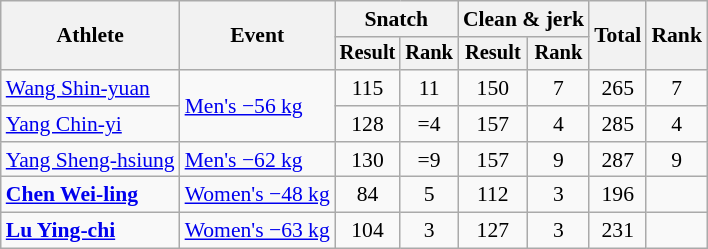<table class="wikitable" style="font-size:90%">
<tr>
<th rowspan="2">Athlete</th>
<th rowspan="2">Event</th>
<th colspan="2">Snatch</th>
<th colspan="2">Clean & jerk</th>
<th rowspan="2">Total</th>
<th rowspan="2">Rank</th>
</tr>
<tr style="font-size:95%">
<th>Result</th>
<th>Rank</th>
<th>Result</th>
<th>Rank</th>
</tr>
<tr align=center>
<td align=left><a href='#'>Wang Shin-yuan</a></td>
<td align=left rowspan=2><a href='#'>Men's −56 kg</a></td>
<td>115</td>
<td>11</td>
<td>150</td>
<td>7</td>
<td>265</td>
<td>7</td>
</tr>
<tr align=center>
<td align=left><a href='#'>Yang Chin-yi</a></td>
<td>128</td>
<td>=4</td>
<td>157</td>
<td>4</td>
<td>285</td>
<td>4</td>
</tr>
<tr align=center>
<td align=left><a href='#'>Yang Sheng-hsiung</a></td>
<td align=left><a href='#'>Men's −62 kg</a></td>
<td>130</td>
<td>=9</td>
<td>157</td>
<td>9</td>
<td>287</td>
<td>9</td>
</tr>
<tr align=center>
<td align=left><strong><a href='#'>Chen Wei-ling</a></strong></td>
<td align=left><a href='#'>Women's −48 kg</a></td>
<td>84</td>
<td>5</td>
<td>112</td>
<td>3</td>
<td>196</td>
<td></td>
</tr>
<tr align=center>
<td align=left><strong><a href='#'>Lu Ying-chi</a></strong></td>
<td align=left><a href='#'>Women's −63 kg</a></td>
<td>104</td>
<td>3</td>
<td>127</td>
<td>3</td>
<td>231</td>
<td></td>
</tr>
</table>
